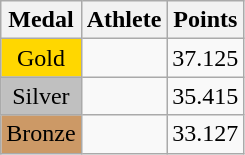<table class="wikitable">
<tr>
<th>Medal</th>
<th>Athlete</th>
<th>Points</th>
</tr>
<tr>
<td style="text-align:center;background-color:gold;">Gold</td>
<td></td>
<td>37.125</td>
</tr>
<tr>
<td style="text-align:center;background-color:silver;">Silver</td>
<td></td>
<td>35.415</td>
</tr>
<tr>
<td style="text-align:center;background-color:#CC9966;">Bronze</td>
<td></td>
<td>33.127</td>
</tr>
</table>
